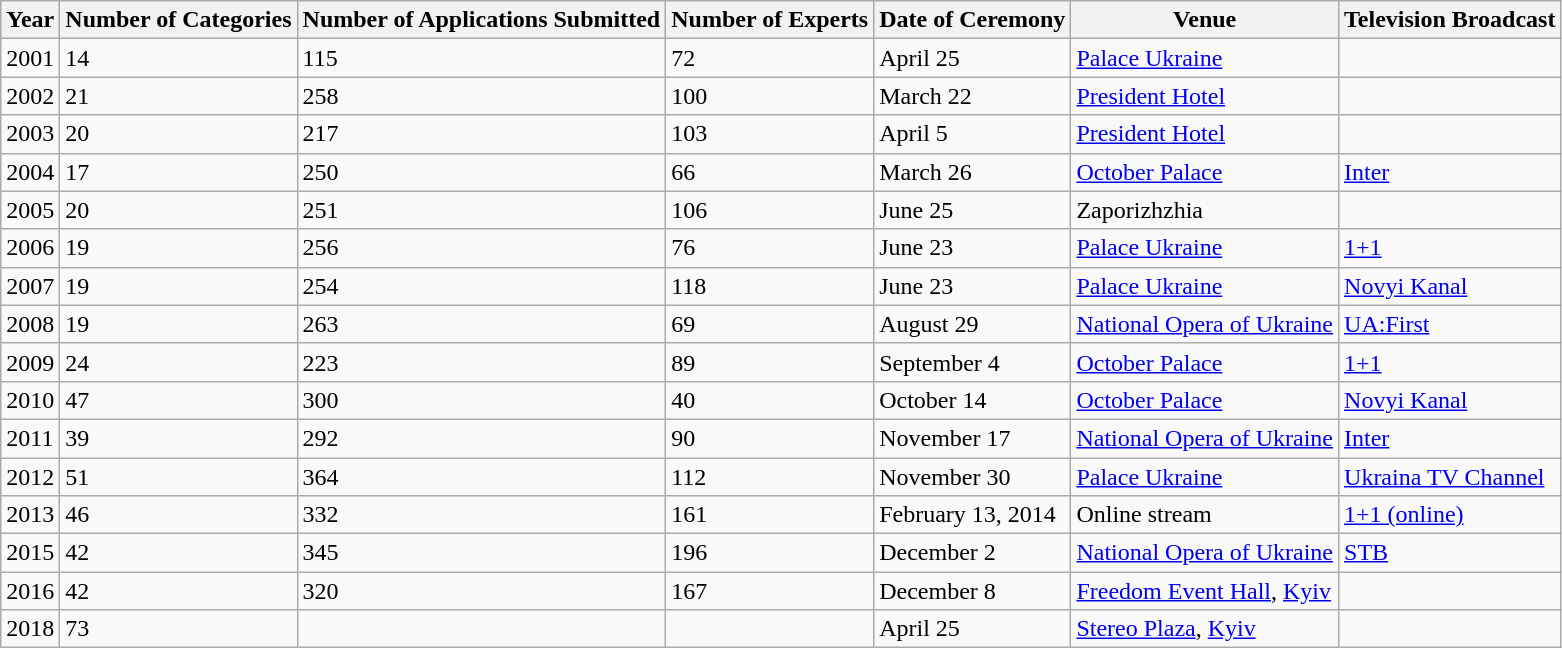<table class="wikitable">
<tr>
<th>Year</th>
<th>Number of Categories</th>
<th>Number of Applications Submitted</th>
<th>Number of Experts</th>
<th>Date of Ceremony</th>
<th>Venue</th>
<th>Television Broadcast</th>
</tr>
<tr>
<td>2001</td>
<td>14</td>
<td>115</td>
<td>72</td>
<td>April 25</td>
<td><a href='#'>Palace Ukraine</a></td>
<td></td>
</tr>
<tr>
<td>2002</td>
<td>21</td>
<td>258</td>
<td>100</td>
<td>March 22</td>
<td><a href='#'>President Hotel</a></td>
<td></td>
</tr>
<tr>
<td>2003</td>
<td>20</td>
<td>217</td>
<td>103</td>
<td>April 5</td>
<td><a href='#'>President Hotel</a></td>
<td></td>
</tr>
<tr>
<td>2004</td>
<td>17</td>
<td>250</td>
<td>66</td>
<td>March 26</td>
<td><a href='#'>October Palace</a></td>
<td><a href='#'>Inter</a></td>
</tr>
<tr>
<td>2005</td>
<td>20</td>
<td>251</td>
<td>106</td>
<td>June 25</td>
<td>Zaporizhzhia</td>
<td></td>
</tr>
<tr>
<td>2006</td>
<td>19</td>
<td>256</td>
<td>76</td>
<td>June 23</td>
<td><a href='#'>Palace Ukraine</a></td>
<td><a href='#'>1+1</a></td>
</tr>
<tr>
<td>2007</td>
<td>19</td>
<td>254</td>
<td>118</td>
<td>June 23</td>
<td><a href='#'>Palace Ukraine</a></td>
<td><a href='#'>Novyi Kanal</a></td>
</tr>
<tr>
<td>2008</td>
<td>19</td>
<td>263</td>
<td>69</td>
<td>August 29</td>
<td><a href='#'>National Opera of Ukraine</a></td>
<td><a href='#'>UA:First</a></td>
</tr>
<tr>
<td>2009</td>
<td>24</td>
<td>223</td>
<td>89</td>
<td>September 4</td>
<td><a href='#'>October Palace</a></td>
<td><a href='#'>1+1</a></td>
</tr>
<tr>
<td>2010</td>
<td>47</td>
<td>300</td>
<td>40</td>
<td>October 14</td>
<td><a href='#'>October Palace</a></td>
<td><a href='#'>Novyi Kanal</a></td>
</tr>
<tr>
<td>2011</td>
<td>39</td>
<td>292</td>
<td>90</td>
<td>November 17</td>
<td><a href='#'>National Opera of Ukraine</a></td>
<td><a href='#'>Inter</a></td>
</tr>
<tr>
<td>2012</td>
<td>51</td>
<td>364</td>
<td>112</td>
<td>November 30</td>
<td><a href='#'>Palace Ukraine</a></td>
<td><a href='#'>Ukraina TV Channel</a></td>
</tr>
<tr>
<td>2013</td>
<td>46</td>
<td>332</td>
<td>161</td>
<td>February 13, 2014</td>
<td>Online stream</td>
<td><a href='#'>1+1 (online)</a></td>
</tr>
<tr>
<td>2015</td>
<td>42</td>
<td>345</td>
<td>196</td>
<td>December 2</td>
<td><a href='#'>National Opera of Ukraine</a></td>
<td><a href='#'>STB</a></td>
</tr>
<tr>
<td>2016</td>
<td>42</td>
<td>320</td>
<td>167</td>
<td>December 8</td>
<td><a href='#'>Freedom Event Hall</a>, <a href='#'>Kyiv</a></td>
<td></td>
</tr>
<tr>
<td>2018</td>
<td>73</td>
<td></td>
<td></td>
<td>April 25</td>
<td><a href='#'>Stereo Plaza</a>, <a href='#'>Kyiv</a></td>
<td></td>
</tr>
</table>
